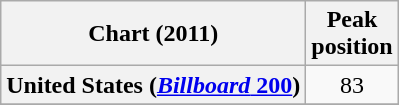<table class="wikitable sortable plainrowheaders" style="text-align:center">
<tr>
<th scope="col">Chart (2011)</th>
<th scope="col">Peak<br>position</th>
</tr>
<tr>
<th scope="row">United States (<a href='#'><em>Billboard</em> 200</a>)</th>
<td>83</td>
</tr>
<tr>
</tr>
</table>
